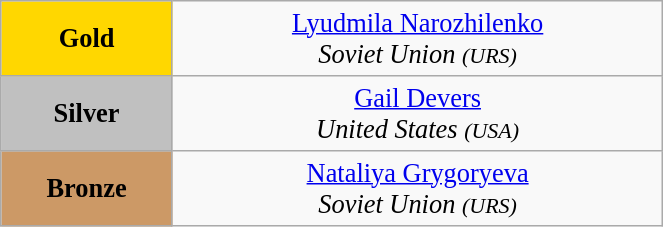<table class="wikitable" style=" text-align:center; font-size:110%;" width="35%">
<tr>
<td bgcolor="gold"><strong>Gold</strong></td>
<td> <a href='#'>Lyudmila Narozhilenko</a><br><em>Soviet Union <small>(URS)</small></em></td>
</tr>
<tr>
<td bgcolor="silver"><strong>Silver</strong></td>
<td> <a href='#'>Gail Devers</a><br><em>United States <small>(USA)</small></em></td>
</tr>
<tr>
<td bgcolor="CC9966"><strong>Bronze</strong></td>
<td> <a href='#'>Nataliya Grygoryeva</a><br><em>Soviet Union <small>(URS)</small></em></td>
</tr>
</table>
